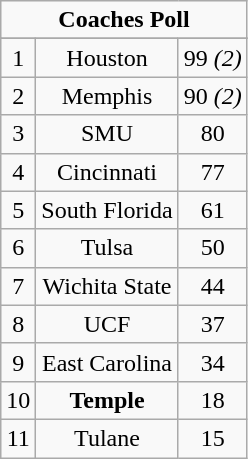<table class="wikitable">
<tr align="center">
<td align="center" Colspan="3"><strong>Coaches Poll</strong></td>
</tr>
<tr align="center">
</tr>
<tr align="center">
<td>1</td>
<td>Houston</td>
<td>99 <em>(2)</em></td>
</tr>
<tr align="center">
<td>2</td>
<td>Memphis</td>
<td>90 <em>(2)</em></td>
</tr>
<tr align="center">
<td>3</td>
<td>SMU</td>
<td>80</td>
</tr>
<tr align="center">
<td>4</td>
<td>Cincinnati</td>
<td>77</td>
</tr>
<tr align="center">
<td>5</td>
<td>South Florida</td>
<td>61</td>
</tr>
<tr align="center">
<td>6</td>
<td>Tulsa</td>
<td>50</td>
</tr>
<tr align="center">
<td>7</td>
<td>Wichita State</td>
<td>44</td>
</tr>
<tr align="center">
<td>8</td>
<td>UCF</td>
<td>37</td>
</tr>
<tr align="center">
<td>9</td>
<td>East Carolina</td>
<td>34</td>
</tr>
<tr align="center">
<td>10</td>
<td><strong>Temple</strong></td>
<td>18</td>
</tr>
<tr align="center">
<td>11</td>
<td>Tulane</td>
<td>15</td>
</tr>
</table>
